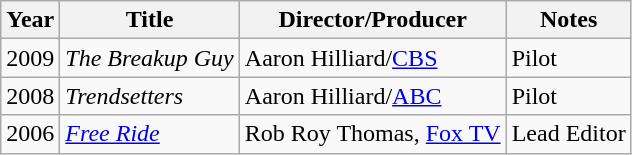<table class="wikitable">
<tr>
<th>Year</th>
<th>Title</th>
<th>Director/Producer</th>
<th>Notes</th>
</tr>
<tr>
<td>2009</td>
<td><em>The Breakup Guy</em></td>
<td>Aaron Hilliard/<a href='#'>CBS</a></td>
<td>Pilot</td>
</tr>
<tr>
<td>2008</td>
<td><em>Trendsetters</em></td>
<td>Aaron Hilliard/<a href='#'>ABC</a></td>
<td>Pilot</td>
</tr>
<tr>
<td>2006</td>
<td><a href='#'><em>Free Ride</em></a></td>
<td>Rob Roy Thomas, <a href='#'>Fox TV</a></td>
<td>Lead Editor</td>
</tr>
</table>
